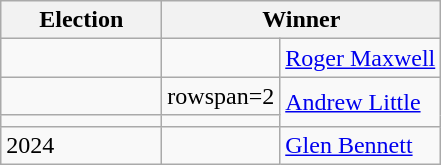<table class=wikitable>
<tr>
<th width=100>Election</th>
<th width=175 colspan=2>Winner</th>
</tr>
<tr>
<td></td>
<td></td>
<td><a href='#'>Roger Maxwell</a></td>
</tr>
<tr>
<td></td>
<td>rowspan=2 </td>
<td rowspan=2><a href='#'>Andrew Little</a></td>
</tr>
<tr>
<td></td>
</tr>
<tr>
<td>2024</td>
<td></td>
<td><a href='#'>Glen Bennett</a></td>
</tr>
</table>
